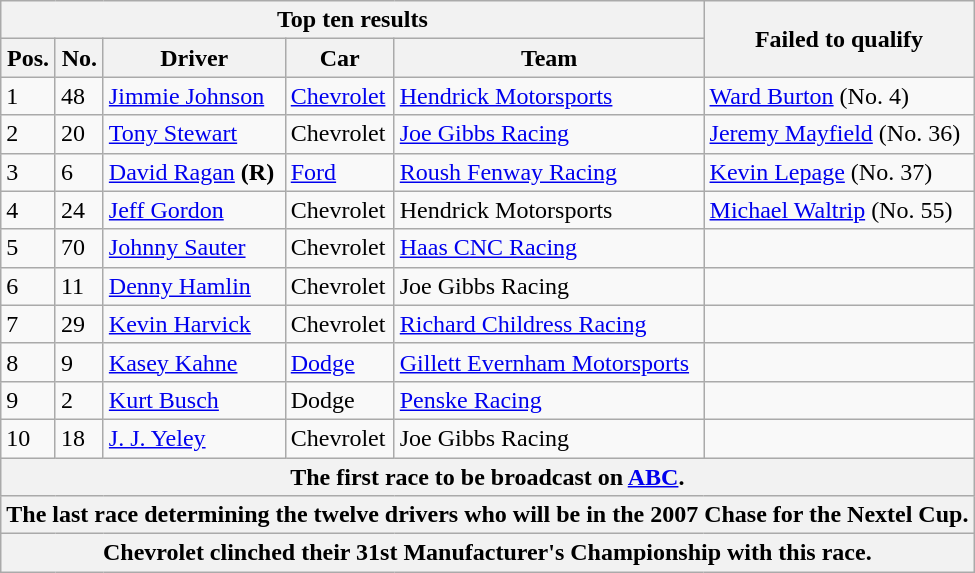<table class="wikitable">
<tr>
<th colspan=5>Top ten results</th>
<th rowspan=2>Failed to qualify</th>
</tr>
<tr>
<th>Pos.</th>
<th>No.</th>
<th>Driver</th>
<th>Car</th>
<th>Team</th>
</tr>
<tr>
<td>1</td>
<td>48</td>
<td><a href='#'>Jimmie Johnson</a></td>
<td><a href='#'>Chevrolet</a></td>
<td><a href='#'>Hendrick Motorsports</a></td>
<td><a href='#'>Ward Burton</a> (No. 4)</td>
</tr>
<tr>
<td>2</td>
<td>20</td>
<td><a href='#'>Tony Stewart</a></td>
<td>Chevrolet</td>
<td><a href='#'>Joe Gibbs Racing</a></td>
<td><a href='#'>Jeremy Mayfield</a> (No. 36)</td>
</tr>
<tr>
<td>3</td>
<td>6</td>
<td><a href='#'>David Ragan</a> <strong>(R)</strong></td>
<td><a href='#'>Ford</a></td>
<td><a href='#'>Roush Fenway Racing</a></td>
<td><a href='#'>Kevin Lepage</a> (No. 37)</td>
</tr>
<tr>
<td>4</td>
<td>24</td>
<td><a href='#'>Jeff Gordon</a></td>
<td>Chevrolet</td>
<td>Hendrick Motorsports</td>
<td><a href='#'>Michael Waltrip</a> (No. 55)</td>
</tr>
<tr>
<td>5</td>
<td>70</td>
<td><a href='#'>Johnny Sauter</a></td>
<td>Chevrolet</td>
<td><a href='#'>Haas CNC Racing</a></td>
<td></td>
</tr>
<tr>
<td>6</td>
<td>11</td>
<td><a href='#'>Denny Hamlin</a></td>
<td>Chevrolet</td>
<td>Joe Gibbs Racing</td>
<td></td>
</tr>
<tr>
<td>7</td>
<td>29</td>
<td><a href='#'>Kevin Harvick</a></td>
<td>Chevrolet</td>
<td><a href='#'>Richard Childress Racing</a></td>
<td></td>
</tr>
<tr>
<td>8</td>
<td>9</td>
<td><a href='#'>Kasey Kahne</a></td>
<td><a href='#'>Dodge</a></td>
<td><a href='#'>Gillett Evernham Motorsports</a></td>
<td></td>
</tr>
<tr>
<td>9</td>
<td>2</td>
<td><a href='#'>Kurt Busch</a></td>
<td>Dodge</td>
<td><a href='#'>Penske Racing</a></td>
<td></td>
</tr>
<tr>
<td>10</td>
<td>18</td>
<td><a href='#'>J. J. Yeley</a></td>
<td>Chevrolet</td>
<td>Joe Gibbs Racing</td>
<td></td>
</tr>
<tr>
<th colspan=6>The first race to be broadcast on <a href='#'>ABC</a>.</th>
</tr>
<tr>
<th colspan=6>The last race determining the twelve drivers who will be in the 2007 Chase for the Nextel Cup.</th>
</tr>
<tr>
<th colspan=6>Chevrolet clinched their 31st Manufacturer's Championship with this race.</th>
</tr>
</table>
